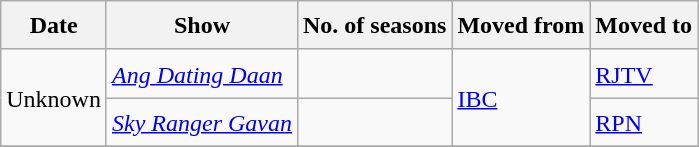<table class="wikitable" style="text-align:left;line-height:25px; width:auto;">
<tr>
<th>Date</th>
<th>Show</th>
<th>No. of seasons</th>
<th>Moved from</th>
<th>Moved to</th>
</tr>
<tr>
<td rowspan="2">Unknown</td>
<td><em><a href='#'>Ang Dating Daan</a></em></td>
<td></td>
<td rowspan="2"><a href='#'>IBC</a></td>
<td><a href='#'>RJTV</a></td>
</tr>
<tr>
<td><em><a href='#'>Sky Ranger Gavan</a></em></td>
<td></td>
<td><a href='#'>RPN</a></td>
</tr>
<tr>
</tr>
</table>
